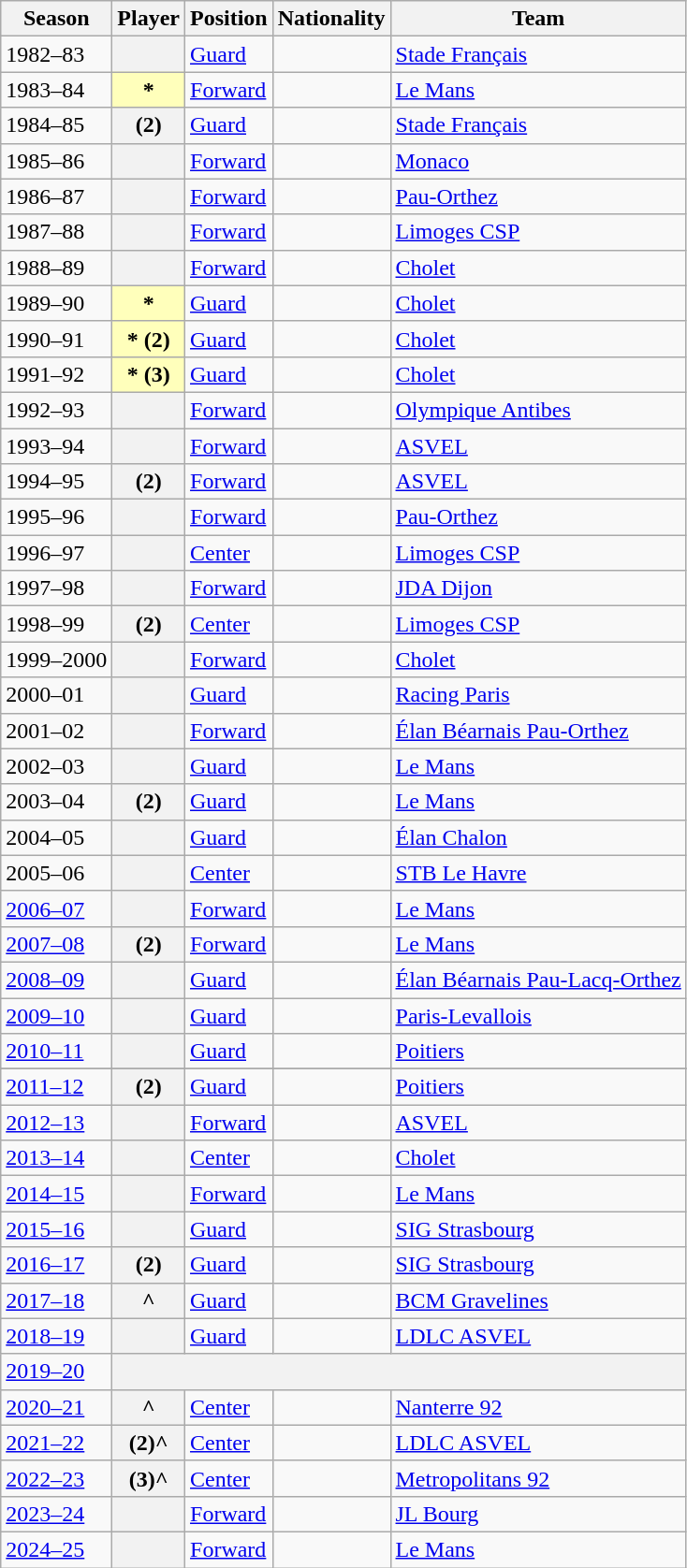<table class="wikitable plainrowheaders sortable" summary="Season (sortable), Player (sortable), Position (sortable), Nationality (sortable) and Team (sortable)">
<tr>
<th scope="col">Season</th>
<th scope="col">Player</th>
<th scope="col">Position</th>
<th scope="col">Nationality</th>
<th scope="col">Team</th>
</tr>
<tr>
<td>1982–83</td>
<th scope="row"></th>
<td><a href='#'>Guard</a></td>
<td></td>
<td><a href='#'>Stade Français</a></td>
</tr>
<tr>
<td>1983–84</td>
<th scope="row" style="background-color:#ffb;">*</th>
<td><a href='#'>Forward</a></td>
<td></td>
<td><a href='#'>Le Mans</a></td>
</tr>
<tr>
<td>1984–85</td>
<th scope="row"> (2)</th>
<td><a href='#'>Guard</a></td>
<td></td>
<td><a href='#'>Stade Français</a></td>
</tr>
<tr>
<td>1985–86</td>
<th scope="row"></th>
<td><a href='#'>Forward</a></td>
<td></td>
<td><a href='#'>Monaco</a></td>
</tr>
<tr>
<td>1986–87</td>
<th scope="row"></th>
<td><a href='#'>Forward</a></td>
<td></td>
<td><a href='#'>Pau-Orthez</a></td>
</tr>
<tr>
<td>1987–88</td>
<th scope="row"></th>
<td><a href='#'>Forward</a></td>
<td></td>
<td><a href='#'>Limoges CSP</a></td>
</tr>
<tr>
<td>1988–89</td>
<th scope="row"></th>
<td><a href='#'>Forward</a></td>
<td></td>
<td><a href='#'>Cholet</a></td>
</tr>
<tr>
<td>1989–90</td>
<th scope="row" style="background-color:#ffb;">*</th>
<td><a href='#'>Guard</a></td>
<td></td>
<td><a href='#'>Cholet</a></td>
</tr>
<tr>
<td>1990–91</td>
<th scope="row" style="background-color:#ffb;">* (2)</th>
<td><a href='#'>Guard</a></td>
<td></td>
<td><a href='#'>Cholet</a></td>
</tr>
<tr>
<td>1991–92</td>
<th scope="row" style="background-color:#ffb;">* (3)</th>
<td><a href='#'>Guard</a></td>
<td></td>
<td><a href='#'>Cholet</a></td>
</tr>
<tr>
<td>1992–93</td>
<th scope="row"></th>
<td><a href='#'>Forward</a></td>
<td></td>
<td><a href='#'>Olympique Antibes</a></td>
</tr>
<tr>
<td>1993–94</td>
<th scope="row"></th>
<td><a href='#'>Forward</a></td>
<td></td>
<td><a href='#'>ASVEL</a></td>
</tr>
<tr>
<td>1994–95</td>
<th scope="row"> (2)</th>
<td><a href='#'>Forward</a></td>
<td></td>
<td><a href='#'>ASVEL</a></td>
</tr>
<tr>
<td>1995–96</td>
<th scope="row"></th>
<td><a href='#'>Forward</a></td>
<td></td>
<td><a href='#'>Pau-Orthez</a></td>
</tr>
<tr>
<td>1996–97</td>
<th scope="row"></th>
<td><a href='#'>Center</a></td>
<td></td>
<td><a href='#'>Limoges CSP</a></td>
</tr>
<tr>
<td>1997–98</td>
<th scope="row"></th>
<td><a href='#'>Forward</a></td>
<td></td>
<td><a href='#'>JDA Dijon</a></td>
</tr>
<tr>
<td>1998–99</td>
<th scope="row"> (2)</th>
<td><a href='#'>Center</a></td>
<td></td>
<td><a href='#'>Limoges CSP</a></td>
</tr>
<tr>
<td>1999–2000</td>
<th scope="row"></th>
<td><a href='#'>Forward</a></td>
<td></td>
<td><a href='#'>Cholet</a></td>
</tr>
<tr>
<td>2000–01</td>
<th scope="row"></th>
<td><a href='#'>Guard</a></td>
<td></td>
<td><a href='#'>Racing Paris</a></td>
</tr>
<tr>
<td>2001–02</td>
<th scope="row"></th>
<td><a href='#'>Forward</a></td>
<td></td>
<td><a href='#'>Élan Béarnais Pau-Orthez</a></td>
</tr>
<tr>
<td>2002–03</td>
<th scope="row"></th>
<td><a href='#'>Guard</a></td>
<td></td>
<td><a href='#'>Le Mans</a></td>
</tr>
<tr>
<td>2003–04</td>
<th scope="row"> (2)</th>
<td><a href='#'>Guard</a></td>
<td></td>
<td><a href='#'>Le Mans</a></td>
</tr>
<tr>
<td>2004–05</td>
<th scope="row"></th>
<td><a href='#'>Guard</a></td>
<td></td>
<td><a href='#'>Élan Chalon</a></td>
</tr>
<tr>
<td>2005–06</td>
<th scope="row"></th>
<td><a href='#'>Center</a></td>
<td></td>
<td><a href='#'>STB Le Havre</a></td>
</tr>
<tr>
<td><a href='#'>2006–07</a></td>
<th scope="row"></th>
<td><a href='#'>Forward</a></td>
<td></td>
<td><a href='#'>Le Mans</a></td>
</tr>
<tr>
<td><a href='#'>2007–08</a></td>
<th scope="row"> (2)</th>
<td><a href='#'>Forward</a></td>
<td></td>
<td><a href='#'>Le Mans</a></td>
</tr>
<tr>
<td><a href='#'>2008–09</a></td>
<th scope="row"></th>
<td><a href='#'>Guard</a></td>
<td></td>
<td><a href='#'>Élan Béarnais Pau-Lacq-Orthez</a></td>
</tr>
<tr>
<td><a href='#'>2009–10</a></td>
<th scope="row"></th>
<td><a href='#'>Guard</a></td>
<td></td>
<td><a href='#'>Paris-Levallois</a></td>
</tr>
<tr>
<td><a href='#'>2010–11</a></td>
<th scope="row"></th>
<td><a href='#'>Guard</a></td>
<td></td>
<td><a href='#'>Poitiers</a></td>
</tr>
<tr>
</tr>
<tr>
<td><a href='#'>2011–12</a></td>
<th scope="row"> (2)</th>
<td><a href='#'>Guard</a></td>
<td></td>
<td><a href='#'>Poitiers</a></td>
</tr>
<tr>
<td><a href='#'>2012–13</a></td>
<th scope="row"></th>
<td><a href='#'>Forward</a></td>
<td></td>
<td><a href='#'>ASVEL</a></td>
</tr>
<tr>
<td><a href='#'>2013–14</a></td>
<th scope="row"></th>
<td><a href='#'>Center</a></td>
<td></td>
<td><a href='#'>Cholet</a></td>
</tr>
<tr>
<td><a href='#'>2014–15</a></td>
<th scope="row"></th>
<td><a href='#'>Forward</a></td>
<td></td>
<td><a href='#'>Le Mans</a></td>
</tr>
<tr>
<td><a href='#'>2015–16</a></td>
<th scope="row"></th>
<td><a href='#'>Guard</a></td>
<td></td>
<td><a href='#'>SIG Strasbourg</a></td>
</tr>
<tr>
<td><a href='#'>2016–17</a></td>
<th scope="row"> (2)</th>
<td><a href='#'>Guard</a></td>
<td></td>
<td><a href='#'>SIG Strasbourg</a></td>
</tr>
<tr>
<td><a href='#'>2017–18</a></td>
<th scope="row">^</th>
<td><a href='#'>Guard</a></td>
<td></td>
<td><a href='#'>BCM Gravelines</a></td>
</tr>
<tr>
<td><a href='#'>2018–19</a></td>
<th scope="row"></th>
<td><a href='#'>Guard</a></td>
<td></td>
<td><a href='#'>LDLC ASVEL</a></td>
</tr>
<tr>
<td><a href='#'>2019–20</a></td>
<th scope="row" colspan=5></th>
</tr>
<tr>
<td><a href='#'>2020–21</a></td>
<th scope="row">^</th>
<td><a href='#'>Center</a></td>
<td></td>
<td><a href='#'>Nanterre 92</a></td>
</tr>
<tr>
<td><a href='#'>2021–22</a></td>
<th scope="row"> (2)^</th>
<td><a href='#'>Center</a></td>
<td></td>
<td><a href='#'>LDLC ASVEL</a></td>
</tr>
<tr>
<td><a href='#'>2022–23</a></td>
<th scope="row"> (3)^</th>
<td><a href='#'>Center</a></td>
<td></td>
<td><a href='#'>Metropolitans 92</a></td>
</tr>
<tr>
<td><a href='#'>2023–24</a></td>
<th scope="row"></th>
<td><a href='#'>Forward</a></td>
<td></td>
<td><a href='#'>JL Bourg</a></td>
</tr>
<tr>
<td><a href='#'>2024–25</a></td>
<th scope="row"></th>
<td><a href='#'>Forward</a></td>
<td></td>
<td><a href='#'>Le Mans</a></td>
</tr>
</table>
